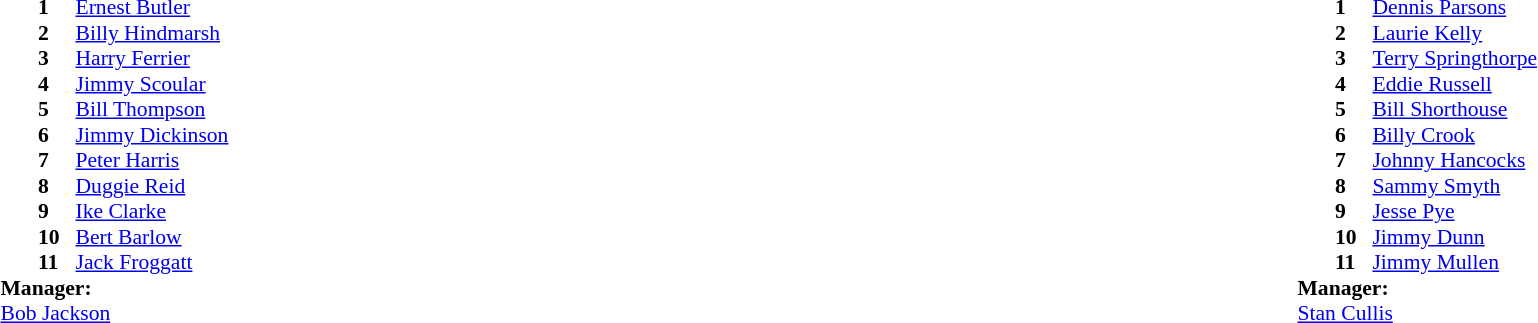<table style="width:100%;">
<tr>
<td style="vertical-align:top; width:50%;"><br><table style="font-size: 90%" cellspacing="0" cellpadding="0">
<tr>
<td colspan="4"></td>
</tr>
<tr>
<th width=25></th>
<th width=25></th>
</tr>
<tr>
<td></td>
<td><strong>1</strong></td>
<td> <a href='#'>Ernest Butler</a></td>
</tr>
<tr>
<td></td>
<td><strong>2</strong></td>
<td> <a href='#'>Billy Hindmarsh</a></td>
</tr>
<tr>
<td></td>
<td><strong>3</strong></td>
<td> <a href='#'>Harry Ferrier</a></td>
</tr>
<tr>
<td></td>
<td><strong>4</strong></td>
<td> <a href='#'>Jimmy Scoular</a></td>
</tr>
<tr>
<td></td>
<td><strong>5</strong></td>
<td> <a href='#'>Bill Thompson</a></td>
</tr>
<tr>
<td></td>
<td><strong>6</strong></td>
<td> <a href='#'>Jimmy Dickinson</a></td>
</tr>
<tr>
<td></td>
<td><strong>7</strong></td>
<td> <a href='#'>Peter Harris</a></td>
</tr>
<tr>
<td></td>
<td><strong>8</strong></td>
<td> <a href='#'>Duggie Reid</a></td>
</tr>
<tr>
<td></td>
<td><strong>9</strong></td>
<td> <a href='#'>Ike Clarke</a></td>
</tr>
<tr>
<td></td>
<td><strong>10</strong></td>
<td> <a href='#'>Bert Barlow</a></td>
</tr>
<tr>
<td></td>
<td><strong>11</strong></td>
<td> <a href='#'>Jack Froggatt</a></td>
</tr>
<tr>
<td colspan=3><strong>Manager:</strong></td>
</tr>
<tr>
<td colspan=4> <a href='#'>Bob Jackson</a></td>
</tr>
</table>
</td>
<td style="vertical-align:top; width:50%;"><br><table cellspacing="0" cellpadding="0" style="font-size:90%; margin:auto;">
<tr>
<td colspan="4"></td>
</tr>
<tr>
<th width=25></th>
<th width=25></th>
</tr>
<tr>
<td></td>
<td><strong>1</strong></td>
<td> <a href='#'>Dennis Parsons</a></td>
</tr>
<tr>
<td></td>
<td><strong>2</strong></td>
<td> <a href='#'>Laurie Kelly</a></td>
</tr>
<tr>
<td></td>
<td><strong>3</strong></td>
<td> <a href='#'>Terry Springthorpe</a></td>
</tr>
<tr>
<td></td>
<td><strong>4</strong></td>
<td> <a href='#'>Eddie Russell</a></td>
</tr>
<tr>
<td></td>
<td><strong>5</strong></td>
<td> <a href='#'>Bill Shorthouse</a></td>
</tr>
<tr>
<td></td>
<td><strong>6</strong></td>
<td> <a href='#'>Billy Crook</a></td>
</tr>
<tr>
<td></td>
<td><strong>7</strong></td>
<td> <a href='#'>Johnny Hancocks</a></td>
</tr>
<tr>
<td></td>
<td><strong>8</strong></td>
<td> <a href='#'>Sammy Smyth</a></td>
</tr>
<tr>
<td></td>
<td><strong>9</strong></td>
<td> <a href='#'>Jesse Pye</a></td>
</tr>
<tr>
<td></td>
<td><strong>10</strong></td>
<td> <a href='#'>Jimmy Dunn</a></td>
</tr>
<tr>
<td></td>
<td><strong>11</strong></td>
<td> <a href='#'>Jimmy Mullen</a></td>
</tr>
<tr>
<td colspan=3><strong>Manager:</strong></td>
</tr>
<tr>
<td colspan=4> <a href='#'>Stan Cullis</a></td>
</tr>
</table>
</td>
</tr>
</table>
